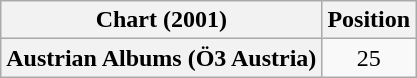<table class="wikitable plainrowheaders" style="text-align:center">
<tr>
<th scope="col">Chart (2001)</th>
<th scope="col">Position</th>
</tr>
<tr>
<th scope="row">Austrian Albums (Ö3 Austria)</th>
<td>25</td>
</tr>
</table>
